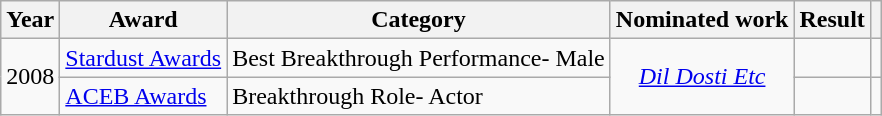<table class="wikitable">
<tr>
<th>Year</th>
<th>Award</th>
<th>Category</th>
<th>Nominated work</th>
<th>Result</th>
<th></th>
</tr>
<tr>
<td rowspan="2">2008</td>
<td><a href='#'>Stardust Awards</a></td>
<td>Best Breakthrough Performance- Male</td>
<td style="text-align:center;"rowspan="2"><em><a href='#'>Dil Dosti Etc</a></em></td>
<td></td>
<td style="text-align:center;"></td>
</tr>
<tr>
<td><a href='#'>ACEB Awards</a></td>
<td>Breakthrough Role- Actor</td>
<td></td>
<td style="text-align:center;"></td>
</tr>
</table>
